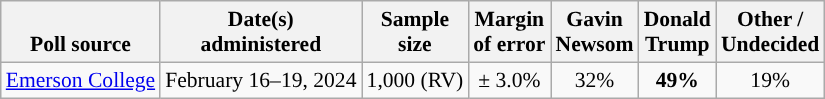<table class="wikitable sortable mw-datatable" style="font-size:90%;text-align:center;line-height:17px">
<tr valign=bottom>
<th>Poll source</th>
<th>Date(s)<br>administered</th>
<th>Sample<br>size</th>
<th>Margin<br>of error</th>
<th class="unsortable">Gavin<br>Newsom<br></th>
<th class="unsortable">Donald<br>Trump<br></th>
<th class="unsortable">Other /<br>Undecided</th>
</tr>
<tr>
<td style="text-align:left;"><a href='#'>Emerson College</a></td>
<td data-sort-value="2024-02-22">February 16–19, 2024</td>
<td>1,000 (RV)</td>
<td>± 3.0%</td>
<td>32%</td>
<td style="background-color:"><strong>49%</strong></td>
<td>19%</td>
</tr>
</table>
